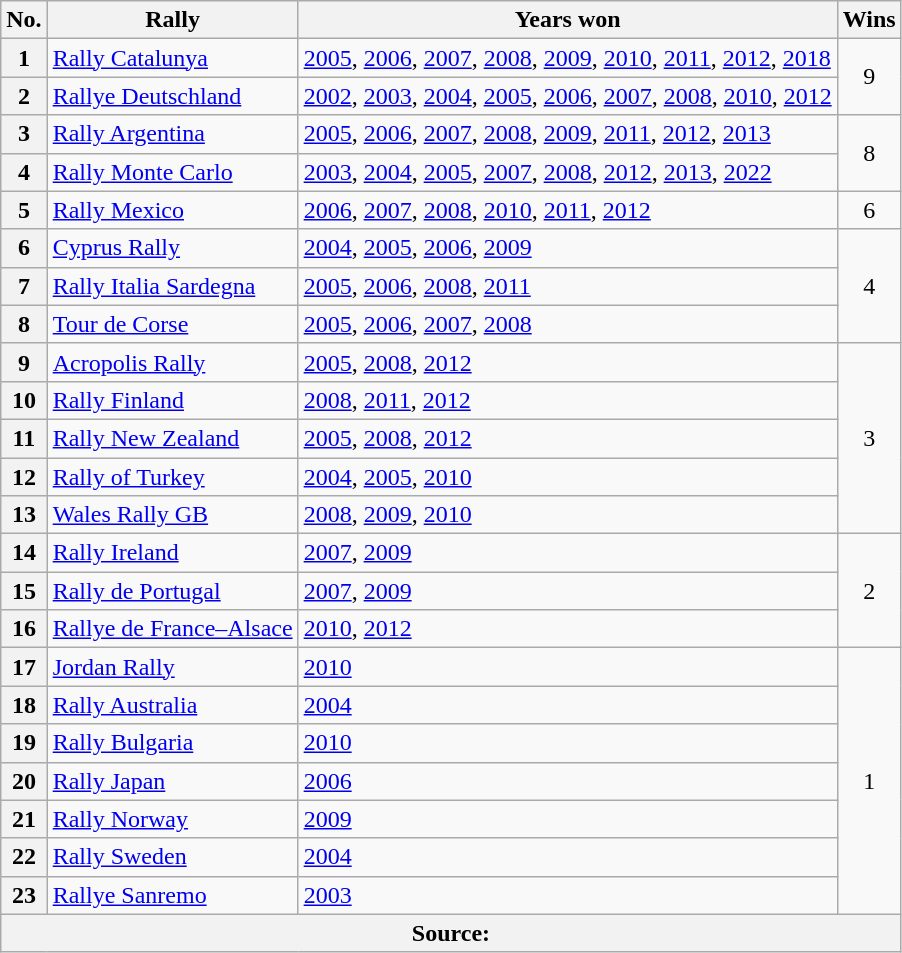<table class="wikitable">
<tr>
<th scope="col">No.</th>
<th>Rally</th>
<th>Years won</th>
<th>Wins</th>
</tr>
<tr>
<th scope="row">1</th>
<td><a href='#'>Rally Catalunya</a></td>
<td><a href='#'>2005</a>, <a href='#'>2006</a>, <a href='#'>2007</a>, <a href='#'>2008</a>, <a href='#'>2009</a>, <a href='#'>2010</a>, <a href='#'>2011</a>, <a href='#'>2012</a>, <a href='#'>2018</a></td>
<td rowspan="2" style="text-align:center;">9</td>
</tr>
<tr>
<th scope="row">2</th>
<td><a href='#'>Rallye Deutschland</a></td>
<td><a href='#'>2002</a>, <a href='#'>2003</a>, <a href='#'>2004</a>, <a href='#'>2005</a>, <a href='#'>2006</a>, <a href='#'>2007</a>, <a href='#'>2008</a>, <a href='#'>2010</a>, <a href='#'>2012</a></td>
</tr>
<tr>
<th scope="row">3</th>
<td><a href='#'>Rally Argentina</a></td>
<td><a href='#'>2005</a>, <a href='#'>2006</a>, <a href='#'>2007</a>, <a href='#'>2008</a>, <a href='#'>2009</a>, <a href='#'>2011</a>, <a href='#'>2012</a>, <a href='#'>2013</a></td>
<td rowspan="2" style="text-align:center;">8</td>
</tr>
<tr>
<th scope="row">4</th>
<td><a href='#'>Rally Monte Carlo</a></td>
<td><a href='#'>2003</a>, <a href='#'>2004</a>, <a href='#'>2005</a>, <a href='#'>2007</a>, <a href='#'>2008</a>, <a href='#'>2012</a>, <a href='#'>2013</a>, <a href='#'>2022</a></td>
</tr>
<tr>
<th scope="row">5</th>
<td><a href='#'>Rally Mexico</a></td>
<td><a href='#'>2006</a>, <a href='#'>2007</a>, <a href='#'>2008</a>, <a href='#'>2010</a>, <a href='#'>2011</a>, <a href='#'>2012</a></td>
<td style="text-align:center;">6</td>
</tr>
<tr>
<th scope="row">6</th>
<td><a href='#'>Cyprus Rally</a></td>
<td><a href='#'>2004</a>, <a href='#'>2005</a>, <a href='#'>2006</a>, <a href='#'>2009</a></td>
<td rowspan="3" style="text-align:center;">4</td>
</tr>
<tr>
<th scope="row">7</th>
<td><a href='#'>Rally Italia Sardegna</a></td>
<td><a href='#'>2005</a>, <a href='#'>2006</a>, <a href='#'>2008</a>, <a href='#'>2011</a></td>
</tr>
<tr>
<th scope="row">8</th>
<td><a href='#'>Tour de Corse</a></td>
<td><a href='#'>2005</a>, <a href='#'>2006</a>, <a href='#'>2007</a>, <a href='#'>2008</a></td>
</tr>
<tr>
<th scope="row">9</th>
<td><a href='#'>Acropolis Rally</a></td>
<td><a href='#'>2005</a>, <a href='#'>2008</a>, <a href='#'>2012</a></td>
<td rowspan="5" style="text-align:center;">3</td>
</tr>
<tr>
<th scope="row">10</th>
<td><a href='#'>Rally Finland</a></td>
<td><a href='#'>2008</a>, <a href='#'>2011</a>, <a href='#'>2012</a></td>
</tr>
<tr>
<th scope="row">11</th>
<td><a href='#'>Rally New Zealand</a></td>
<td><a href='#'>2005</a>, <a href='#'>2008</a>, <a href='#'>2012</a></td>
</tr>
<tr>
<th scope="row">12</th>
<td><a href='#'>Rally of Turkey</a></td>
<td><a href='#'>2004</a>, <a href='#'>2005</a>, <a href='#'>2010</a></td>
</tr>
<tr>
<th scope="row">13</th>
<td><a href='#'>Wales Rally GB</a></td>
<td><a href='#'>2008</a>, <a href='#'>2009</a>, <a href='#'>2010</a></td>
</tr>
<tr>
<th scope="row">14</th>
<td><a href='#'>Rally Ireland</a></td>
<td><a href='#'>2007</a>, <a href='#'>2009</a></td>
<td rowspan="3" style="text-align:center;">2</td>
</tr>
<tr>
<th scope="row">15</th>
<td><a href='#'>Rally de Portugal</a></td>
<td><a href='#'>2007</a>, <a href='#'>2009</a></td>
</tr>
<tr>
<th scope="row">16</th>
<td><a href='#'>Rallye de France–Alsace</a></td>
<td><a href='#'>2010</a>, <a href='#'>2012</a></td>
</tr>
<tr>
<th scope="row">17</th>
<td><a href='#'>Jordan Rally</a></td>
<td><a href='#'>2010</a></td>
<td rowspan="7" style="text-align:center;">1</td>
</tr>
<tr>
<th scope="row">18</th>
<td><a href='#'>Rally Australia</a></td>
<td><a href='#'>2004</a></td>
</tr>
<tr>
<th scope="row">19</th>
<td><a href='#'>Rally Bulgaria</a></td>
<td><a href='#'>2010</a></td>
</tr>
<tr>
<th scope="row">20</th>
<td><a href='#'>Rally Japan</a></td>
<td><a href='#'>2006</a></td>
</tr>
<tr>
<th scope="row">21</th>
<td><a href='#'>Rally Norway</a></td>
<td><a href='#'>2009</a></td>
</tr>
<tr>
<th scope="row">22</th>
<td><a href='#'>Rally Sweden</a></td>
<td><a href='#'>2004</a></td>
</tr>
<tr>
<th scope="row">23</th>
<td><a href='#'>Rallye Sanremo</a></td>
<td><a href='#'>2003</a></td>
</tr>
<tr>
<th colspan="4">Source:</th>
</tr>
</table>
